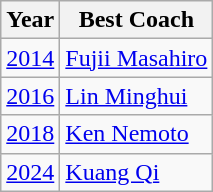<table class=wikitable>
<tr>
<th>Year</th>
<th>Best Coach</th>
</tr>
<tr>
<td><a href='#'>2014</a></td>
<td> <a href='#'>Fujii Masahiro</a></td>
</tr>
<tr>
<td><a href='#'>2016</a></td>
<td> <a href='#'>Lin Minghui</a></td>
</tr>
<tr>
<td><a href='#'>2018</a></td>
<td> <a href='#'>Ken Nemoto</a></td>
</tr>
<tr>
<td><a href='#'>2024</a></td>
<td> <a href='#'>Kuang Qi</a></td>
</tr>
</table>
